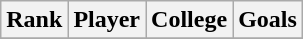<table class="wikitable" style="text-align:center">
<tr>
<th>Rank</th>
<th>Player</th>
<th>College</th>
<th>Goals</th>
</tr>
<tr>
</tr>
</table>
